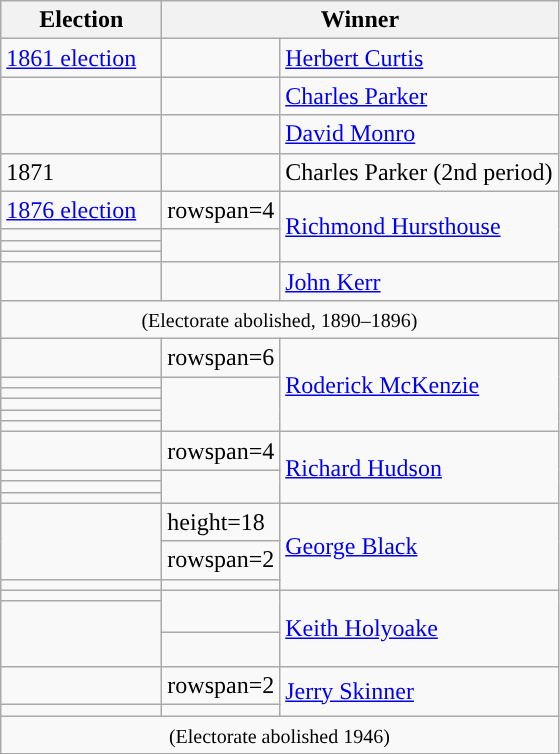<table class=wikitable>
<tr>
<th width=100>Election</th>
<th width=175 colspan=2>Winner</th>
</tr>
<tr>
<td><a href='#'>1861 election</a></td>
<td></td>
<td><a href='#'>Herbert Curtis</a></td>
</tr>
<tr>
<td></td>
<td></td>
<td><a href='#'>Charles Parker</a></td>
</tr>
<tr>
<td></td>
<td></td>
<td><a href='#'>David Monro</a></td>
</tr>
<tr>
<td>1871</td>
<td></td>
<td>Charles Parker (2nd period)</td>
</tr>
<tr>
<td><a href='#'>1876 election</a></td>
<td>rowspan=4 </td>
<td rowspan=4><a href='#'>Richmond Hursthouse</a></td>
</tr>
<tr>
<td></td>
</tr>
<tr>
<td></td>
</tr>
<tr>
<td></td>
</tr>
<tr>
<td></td>
<td></td>
<td><a href='#'>John Kerr</a></td>
</tr>
<tr>
<td colspan=3 align=center><small>(Electorate abolished, 1890–1896)</small></td>
</tr>
<tr>
<td></td>
<td>rowspan=6 </td>
<td rowspan=6><a href='#'>Roderick McKenzie</a></td>
</tr>
<tr>
<td></td>
</tr>
<tr>
<td></td>
</tr>
<tr>
<td></td>
</tr>
<tr>
<td></td>
</tr>
<tr>
<td></td>
</tr>
<tr>
<td></td>
<td>rowspan=4 </td>
<td rowspan=4><a href='#'>Richard Hudson</a></td>
</tr>
<tr>
<td></td>
</tr>
<tr>
<td></td>
</tr>
<tr>
<td></td>
</tr>
<tr>
<td rowspan=2 height=18></td>
<td>height=18 </td>
<td rowspan=3><a href='#'>George Black</a></td>
</tr>
<tr>
<td>rowspan=2 </td>
</tr>
<tr>
<td></td>
</tr>
<tr>
<td></td>
<td style="border-bottom:solid 0 grey; background:"></td>
<td rowspan = 3><a href='#'>Keith Holyoake</a></td>
</tr>
<tr>
<td rowspan = 2 height=36></td>
<td style="border-top:solid 0 grey; background:"></td>
</tr>
<tr>
<td></td>
</tr>
<tr>
<td></td>
<td>rowspan=2 </td>
<td rowspan=2><a href='#'>Jerry Skinner</a></td>
</tr>
<tr>
<td></td>
</tr>
<tr>
<td colspan=3 align=center><small>(Electorate abolished 1946)</small></td>
</tr>
</table>
